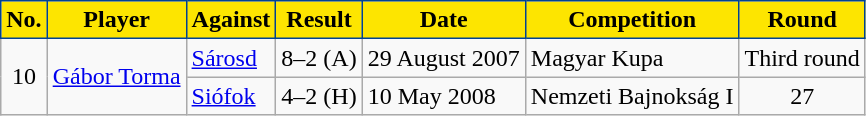<table class="wikitable plainrowheaders sortable">
<tr>
<th style="background-color:#FDE500;color:black;border:1px solid #004292">No.</th>
<th style="background-color:#FDE500;color:black;border:1px solid #004292">Player</th>
<th style="background-color:#FDE500;color:black;border:1px solid #004292">Against</th>
<th style="background-color:#FDE500;color:black;border:1px solid #004292">Result</th>
<th style="background-color:#FDE500;color:black;border:1px solid #004292">Date</th>
<th style="background-color:#FDE500;color:black;border:1px solid #004292">Competition</th>
<th style="background-color:#FDE500;color:black;border:1px solid #004292">Round</th>
</tr>
<tr>
<td rowspan="2" style="text-align:center;">10</td>
<td rowspan="2" style="text-align:left;"> <a href='#'>Gábor Torma</a></td>
<td style="text-align:left;"><a href='#'>Sárosd</a></td>
<td style="text-align:center;">8–2 (A)</td>
<td style="text-align:left;">29 August 2007</td>
<td style="text-align:left;">Magyar Kupa</td>
<td style="text-align:center;">Third round</td>
</tr>
<tr>
<td style="text-align:left;"><a href='#'>Siófok</a></td>
<td style="text-align:center;">4–2 (H)</td>
<td style="text-align:left;">10 May 2008</td>
<td style="text-align:left;">Nemzeti Bajnokság I</td>
<td style="text-align:center;">27</td>
</tr>
</table>
